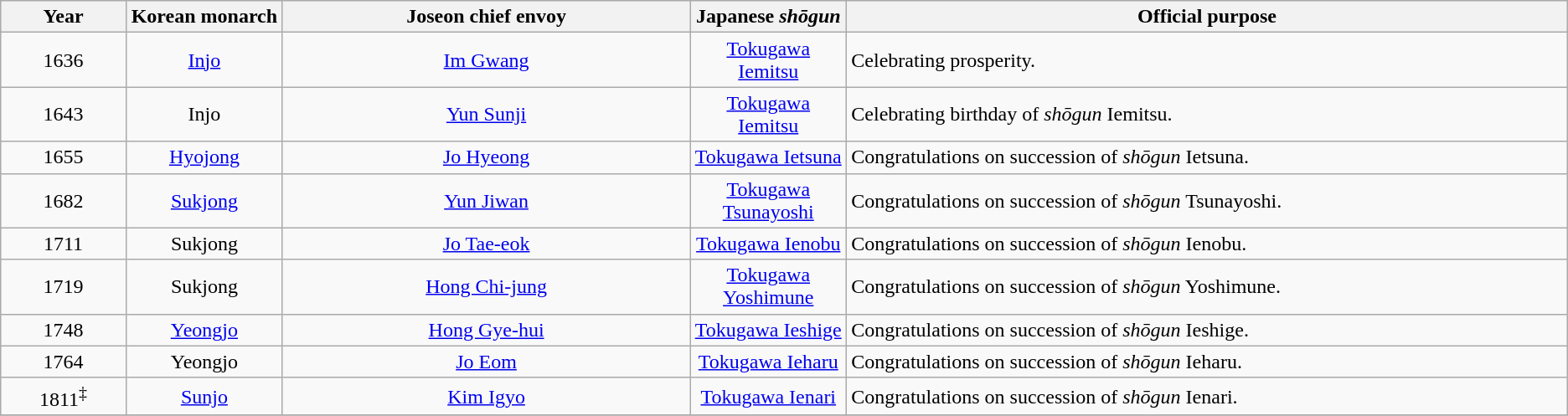<table class="wikitable">
<tr style="background:#efefef">
<th scope="col" width=8%>Year</th>
<th scope="col" width=10%>Korean monarch</th>
<th scope="col" width=26%>Joseon chief envoy</th>
<th scope="col" width=10%>Japanese <em>shōgun</em></th>
<th scope="col" width=48%>Official purpose</th>
</tr>
<tr align="center">
<td>1636</td>
<td><a href='#'>Injo</a></td>
<td><a href='#'>Im Gwang</a></td>
<td><a href='#'>Tokugawa Iemitsu</a></td>
<td align="left">Celebrating prosperity.</td>
</tr>
<tr align="center">
<td>1643</td>
<td>Injo</td>
<td><a href='#'>Yun Sunji</a></td>
<td><a href='#'>Tokugawa Iemitsu</a></td>
<td align="left">Celebrating birthday of <em>shōgun</em> Iemitsu.</td>
</tr>
<tr align="center">
<td>1655</td>
<td><a href='#'>Hyojong</a></td>
<td><a href='#'>Jo Hyeong</a></td>
<td><a href='#'>Tokugawa Ietsuna</a></td>
<td align="left">Congratulations on succession of <em>shōgun</em> Ietsuna.</td>
</tr>
<tr align="center">
<td>1682</td>
<td><a href='#'>Sukjong</a></td>
<td><a href='#'>Yun Jiwan</a></td>
<td><a href='#'>Tokugawa Tsunayoshi</a></td>
<td align="left">Congratulations on succession of <em>shōgun</em> Tsunayoshi.</td>
</tr>
<tr align="center">
<td>1711</td>
<td>Sukjong</td>
<td><a href='#'>Jo Tae-eok</a></td>
<td><a href='#'>Tokugawa Ienobu</a></td>
<td align="left">Congratulations on succession of <em>shōgun</em> Ienobu.</td>
</tr>
<tr align="center">
<td>1719</td>
<td>Sukjong</td>
<td><a href='#'>Hong Chi-jung</a></td>
<td><a href='#'>Tokugawa Yoshimune</a></td>
<td align="left">Congratulations on succession of <em>shōgun</em> Yoshimune.</td>
</tr>
<tr align="center">
<td>1748</td>
<td><a href='#'>Yeongjo</a></td>
<td><a href='#'>Hong Gye-hui</a></td>
<td><a href='#'>Tokugawa Ieshige</a></td>
<td align="left">Congratulations on succession of <em>shōgun</em> Ieshige.</td>
</tr>
<tr align="center">
<td>1764</td>
<td>Yeongjo</td>
<td><a href='#'>Jo Eom</a></td>
<td><a href='#'>Tokugawa Ieharu</a></td>
<td align="left">Congratulations on succession of <em>shōgun</em> Ieharu.</td>
</tr>
<tr align="center">
<td>1811<sup>‡</sup></td>
<td><a href='#'>Sunjo</a></td>
<td><a href='#'>Kim Igyo</a></td>
<td><a href='#'>Tokugawa Ienari</a></td>
<td align="left">Congratulations on succession of <em>shōgun</em> Ienari.</td>
</tr>
<tr align="center">
</tr>
</table>
